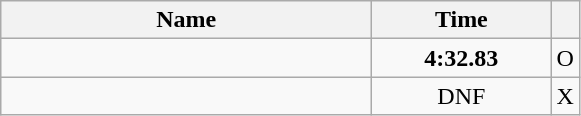<table class="wikitable" style="text-align:center;">
<tr>
<th style="width:15em">Name</th>
<th style="width:7em">Time</th>
<th></th>
</tr>
<tr>
<td align=left></td>
<td><strong>4:32.83</strong></td>
<td>O</td>
</tr>
<tr>
<td align=left></td>
<td>DNF</td>
<td>X</td>
</tr>
</table>
